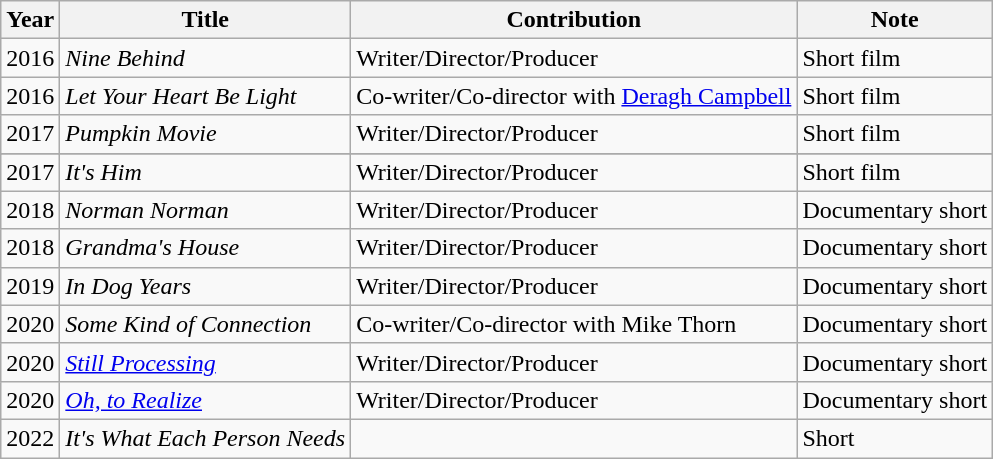<table class="wikitable sortable">
<tr>
<th>Year</th>
<th>Title</th>
<th>Contribution</th>
<th>Note</th>
</tr>
<tr>
<td>2016</td>
<td><em>Nine Behind</em></td>
<td>Writer/Director/Producer</td>
<td>Short film</td>
</tr>
<tr>
<td>2016</td>
<td><em>Let Your Heart Be Light</em></td>
<td>Co-writer/Co-director with <a href='#'>Deragh Campbell</a></td>
<td>Short film</td>
</tr>
<tr>
<td>2017</td>
<td><em>Pumpkin Movie</em></td>
<td>Writer/Director/Producer</td>
<td>Short film</td>
</tr>
<tr>
</tr>
<tr>
<td>2017</td>
<td><em>It's Him</em></td>
<td>Writer/Director/Producer</td>
<td>Short film</td>
</tr>
<tr>
<td>2018</td>
<td><em>Norman Norman</em></td>
<td>Writer/Director/Producer</td>
<td>Documentary short</td>
</tr>
<tr>
<td>2018</td>
<td><em>Grandma's House</em></td>
<td>Writer/Director/Producer</td>
<td>Documentary short</td>
</tr>
<tr>
<td>2019</td>
<td><em>In Dog Years</em></td>
<td>Writer/Director/Producer</td>
<td>Documentary short</td>
</tr>
<tr>
<td>2020</td>
<td><em>Some Kind of Connection</em></td>
<td>Co-writer/Co-director with Mike Thorn</td>
<td>Documentary short</td>
</tr>
<tr>
<td>2020</td>
<td><em><a href='#'>Still Processing</a></em></td>
<td>Writer/Director/Producer</td>
<td>Documentary short</td>
</tr>
<tr>
<td>2020</td>
<td><em><a href='#'>Oh, to Realize</a></em></td>
<td>Writer/Director/Producer</td>
<td>Documentary short</td>
</tr>
<tr>
<td>2022</td>
<td><em>It's What Each Person Needs</em></td>
<td></td>
<td>Short</td>
</tr>
</table>
